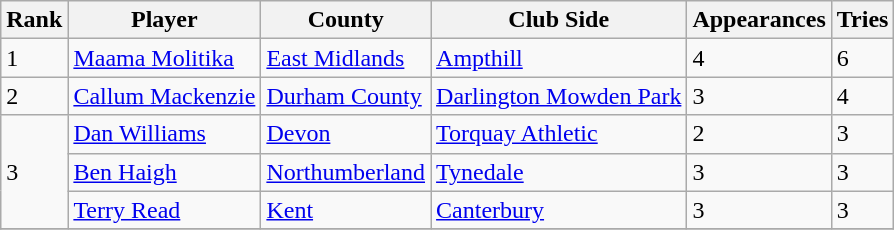<table class="wikitable">
<tr>
<th>Rank</th>
<th>Player</th>
<th>County</th>
<th>Club Side</th>
<th>Appearances</th>
<th>Tries</th>
</tr>
<tr>
<td>1</td>
<td> <a href='#'>Maama Molitika</a></td>
<td><a href='#'>East Midlands</a></td>
<td><a href='#'>Ampthill</a></td>
<td>4</td>
<td>6</td>
</tr>
<tr>
<td>2</td>
<td> <a href='#'>Callum Mackenzie</a></td>
<td><a href='#'>Durham County</a></td>
<td><a href='#'>Darlington Mowden Park</a></td>
<td>3</td>
<td>4</td>
</tr>
<tr>
<td rowspan=3>3</td>
<td> <a href='#'>Dan Williams</a></td>
<td><a href='#'>Devon</a></td>
<td><a href='#'>Torquay Athletic</a></td>
<td>2</td>
<td>3</td>
</tr>
<tr>
<td> <a href='#'>Ben Haigh</a></td>
<td><a href='#'>Northumberland</a></td>
<td><a href='#'>Tynedale</a></td>
<td>3</td>
<td>3</td>
</tr>
<tr>
<td> <a href='#'>Terry Read</a></td>
<td><a href='#'>Kent</a></td>
<td><a href='#'>Canterbury</a></td>
<td>3</td>
<td>3</td>
</tr>
<tr>
</tr>
</table>
